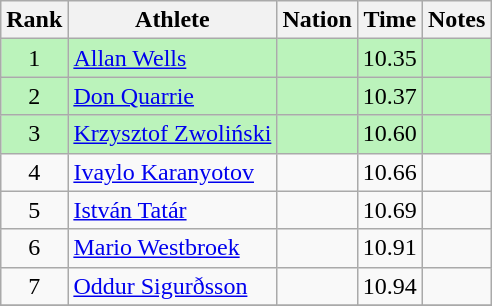<table class="wikitable sortable" style="text-align:center">
<tr>
<th>Rank</th>
<th>Athlete</th>
<th>Nation</th>
<th>Time</th>
<th>Notes</th>
</tr>
<tr style="background:#bbf3bb;">
<td>1</td>
<td align=left><a href='#'>Allan Wells</a></td>
<td align=left></td>
<td>10.35</td>
<td></td>
</tr>
<tr style="background:#bbf3bb;">
<td>2</td>
<td align=left><a href='#'>Don Quarrie</a></td>
<td align=left></td>
<td>10.37</td>
<td></td>
</tr>
<tr style="background:#bbf3bb;">
<td>3</td>
<td align=left><a href='#'>Krzysztof Zwoliński</a></td>
<td align=left></td>
<td>10.60</td>
<td></td>
</tr>
<tr>
<td>4</td>
<td align=left><a href='#'>Ivaylo Karanyotov</a></td>
<td align=left></td>
<td>10.66</td>
<td></td>
</tr>
<tr>
<td>5</td>
<td align=left><a href='#'>István Tatár</a></td>
<td align=left></td>
<td>10.69</td>
<td></td>
</tr>
<tr>
<td>6</td>
<td align=left><a href='#'>Mario Westbroek</a></td>
<td align=left></td>
<td>10.91</td>
<td></td>
</tr>
<tr>
<td>7</td>
<td align=left><a href='#'>Oddur Sigurðsson</a></td>
<td align=left></td>
<td>10.94</td>
<td></td>
</tr>
<tr>
</tr>
</table>
